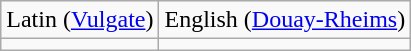<table class="wikitable">
<tr>
<td>Latin (<a href='#'>Vulgate</a>)</td>
<td>English (<a href='#'>Douay-Rheims</a>)</td>
</tr>
<tr>
<td></td>
<td></td>
</tr>
</table>
